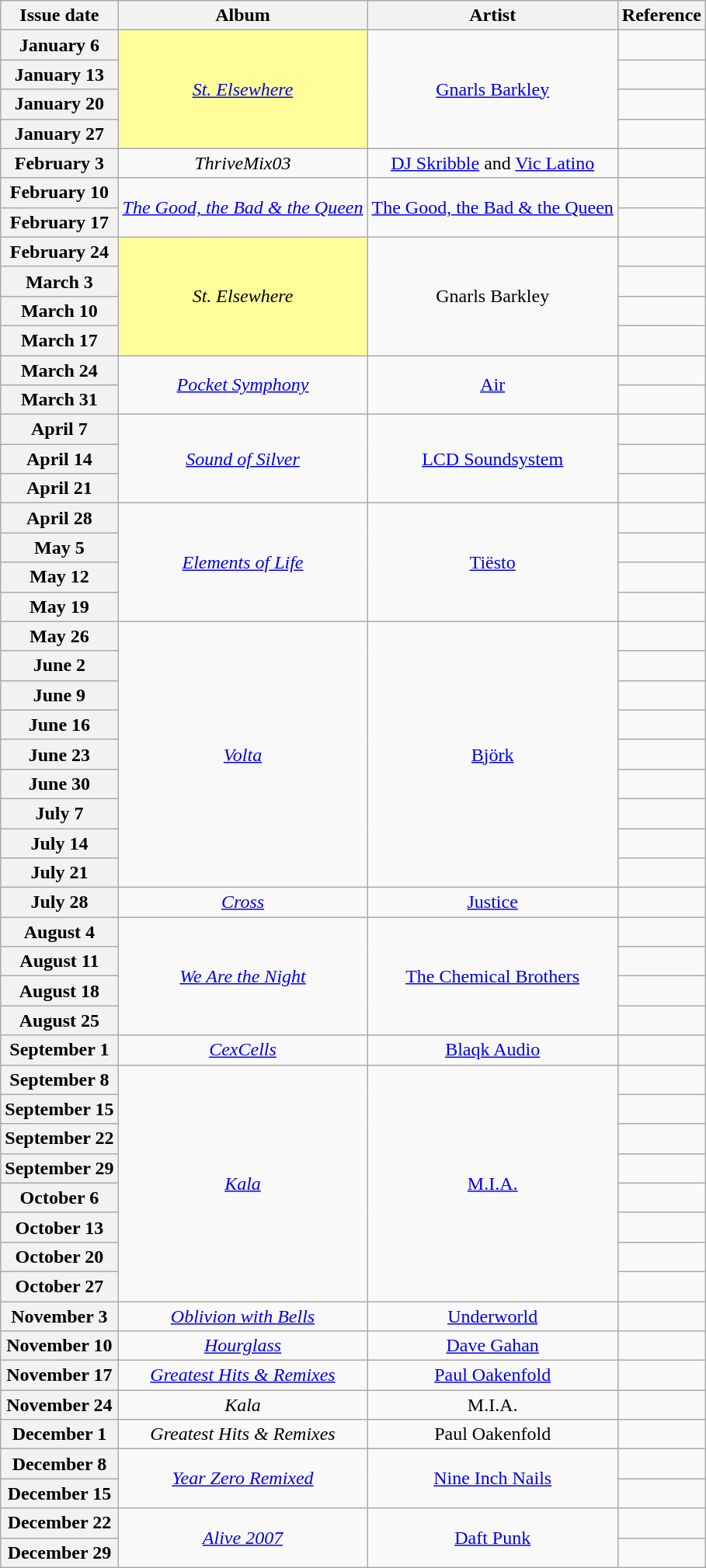<table class="wikitable plainrowheaders" style="text-align:center">
<tr>
<th scope="col">Issue date</th>
<th scope="col">Album</th>
<th scope="col">Artist</th>
<th scope="col">Reference</th>
</tr>
<tr>
<th scope="row">January 6</th>
<td bgcolor=#FFFF99 rowspan="4"><em><a href='#'>St. Elsewhere</a></em> </td>
<td rowspan="4"><a href='#'>Gnarls Barkley</a></td>
<td></td>
</tr>
<tr>
<th scope="row">January 13</th>
<td></td>
</tr>
<tr>
<th scope="row">January 20</th>
<td></td>
</tr>
<tr>
<th scope="row">January 27</th>
<td></td>
</tr>
<tr>
<th scope="row">February 3</th>
<td><em>ThriveMix03</em></td>
<td><a href='#'>DJ Skribble</a> and <a href='#'>Vic Latino</a></td>
<td></td>
</tr>
<tr>
<th scope="row">February 10</th>
<td rowspan="2"><em><a href='#'>The Good, the Bad & the Queen</a></em></td>
<td rowspan="2"><a href='#'>The Good, the Bad & the Queen</a></td>
<td></td>
</tr>
<tr>
<th scope="row">February 17</th>
<td></td>
</tr>
<tr>
<th scope="row">February 24</th>
<td bgcolor=#FFFF99 rowspan="4"><em>St. Elsewhere</em> </td>
<td rowspan="4">Gnarls Barkley</td>
<td></td>
</tr>
<tr>
<th scope="row">March 3</th>
<td></td>
</tr>
<tr>
<th scope="row">March 10</th>
<td></td>
</tr>
<tr>
<th scope="row">March 17</th>
<td></td>
</tr>
<tr>
<th scope="row">March 24</th>
<td rowspan="2"><em><a href='#'>Pocket Symphony</a></em></td>
<td rowspan="2"><a href='#'>Air</a></td>
<td></td>
</tr>
<tr>
<th scope="row">March 31</th>
<td></td>
</tr>
<tr>
<th scope="row">April 7</th>
<td rowspan="3"><em><a href='#'>Sound of Silver</a></em></td>
<td rowspan="3"><a href='#'>LCD Soundsystem</a></td>
<td></td>
</tr>
<tr>
<th scope="row">April 14</th>
<td></td>
</tr>
<tr>
<th scope="row">April 21</th>
<td></td>
</tr>
<tr>
<th scope="row">April 28</th>
<td rowspan="4"><em><a href='#'>Elements of Life</a></em></td>
<td rowspan="4"><a href='#'>Tiësto</a></td>
<td></td>
</tr>
<tr>
<th scope="row">May 5</th>
<td></td>
</tr>
<tr>
<th scope="row">May 12</th>
<td></td>
</tr>
<tr>
<th scope="row">May 19</th>
<td></td>
</tr>
<tr>
<th scope="row">May 26</th>
<td rowspan="9"><em><a href='#'>Volta</a></em></td>
<td rowspan="9"><a href='#'>Björk</a></td>
<td></td>
</tr>
<tr>
<th scope="row">June 2</th>
<td></td>
</tr>
<tr>
<th scope="row">June 9</th>
<td></td>
</tr>
<tr>
<th scope="row">June 16</th>
<td></td>
</tr>
<tr>
<th scope="row">June 23</th>
<td></td>
</tr>
<tr>
<th scope="row">June 30</th>
<td></td>
</tr>
<tr>
<th scope="row">July 7</th>
<td></td>
</tr>
<tr>
<th scope="row">July 14</th>
<td></td>
</tr>
<tr>
<th scope="row">July 21</th>
<td></td>
</tr>
<tr>
<th scope="row">July 28</th>
<td><em><a href='#'>Cross</a></em></td>
<td><a href='#'>Justice</a></td>
<td></td>
</tr>
<tr>
<th scope="row">August 4</th>
<td rowspan="4"><em><a href='#'>We Are the Night</a></em></td>
<td rowspan="4"><a href='#'>The Chemical Brothers</a></td>
<td></td>
</tr>
<tr>
<th scope="row">August 11</th>
<td></td>
</tr>
<tr>
<th scope="row">August 18</th>
<td></td>
</tr>
<tr>
<th scope="row">August 25</th>
<td></td>
</tr>
<tr>
<th scope="row">September 1</th>
<td><em><a href='#'>CexCells</a></em></td>
<td><a href='#'>Blaqk Audio</a></td>
<td></td>
</tr>
<tr>
<th scope="row">September 8</th>
<td rowspan="8"><em><a href='#'>Kala</a></em></td>
<td rowspan="8"><a href='#'>M.I.A.</a></td>
<td></td>
</tr>
<tr>
<th scope="row">September 15</th>
<td></td>
</tr>
<tr>
<th scope="row">September 22</th>
<td></td>
</tr>
<tr>
<th scope="row">September 29</th>
<td></td>
</tr>
<tr>
<th scope="row">October 6</th>
<td></td>
</tr>
<tr>
<th scope="row">October 13</th>
<td></td>
</tr>
<tr>
<th scope="row">October 20</th>
<td></td>
</tr>
<tr>
<th scope="row">October 27</th>
<td></td>
</tr>
<tr>
<th scope="row">November 3</th>
<td><em><a href='#'>Oblivion with Bells</a></em></td>
<td><a href='#'>Underworld</a></td>
<td></td>
</tr>
<tr>
<th scope="row">November 10</th>
<td><em><a href='#'>Hourglass</a></em></td>
<td><a href='#'>Dave Gahan</a></td>
<td></td>
</tr>
<tr>
<th scope="row">November 17</th>
<td><em><a href='#'>Greatest Hits & Remixes</a></em></td>
<td><a href='#'>Paul Oakenfold</a></td>
<td></td>
</tr>
<tr>
<th scope="row">November 24</th>
<td><em>Kala</em></td>
<td>M.I.A.</td>
<td></td>
</tr>
<tr>
<th scope="row">December 1</th>
<td><em>Greatest Hits & Remixes</em></td>
<td>Paul Oakenfold</td>
<td></td>
</tr>
<tr>
<th scope="row">December 8</th>
<td rowspan="2"><em><a href='#'>Year Zero Remixed</a></em></td>
<td rowspan="2"><a href='#'>Nine Inch Nails</a></td>
<td></td>
</tr>
<tr>
<th scope="row">December 15</th>
<td></td>
</tr>
<tr>
<th scope="row">December 22</th>
<td rowspan="2"><em><a href='#'>Alive 2007</a></em></td>
<td rowspan="2"><a href='#'>Daft Punk</a></td>
<td></td>
</tr>
<tr>
<th scope="row">December 29</th>
<td></td>
</tr>
</table>
